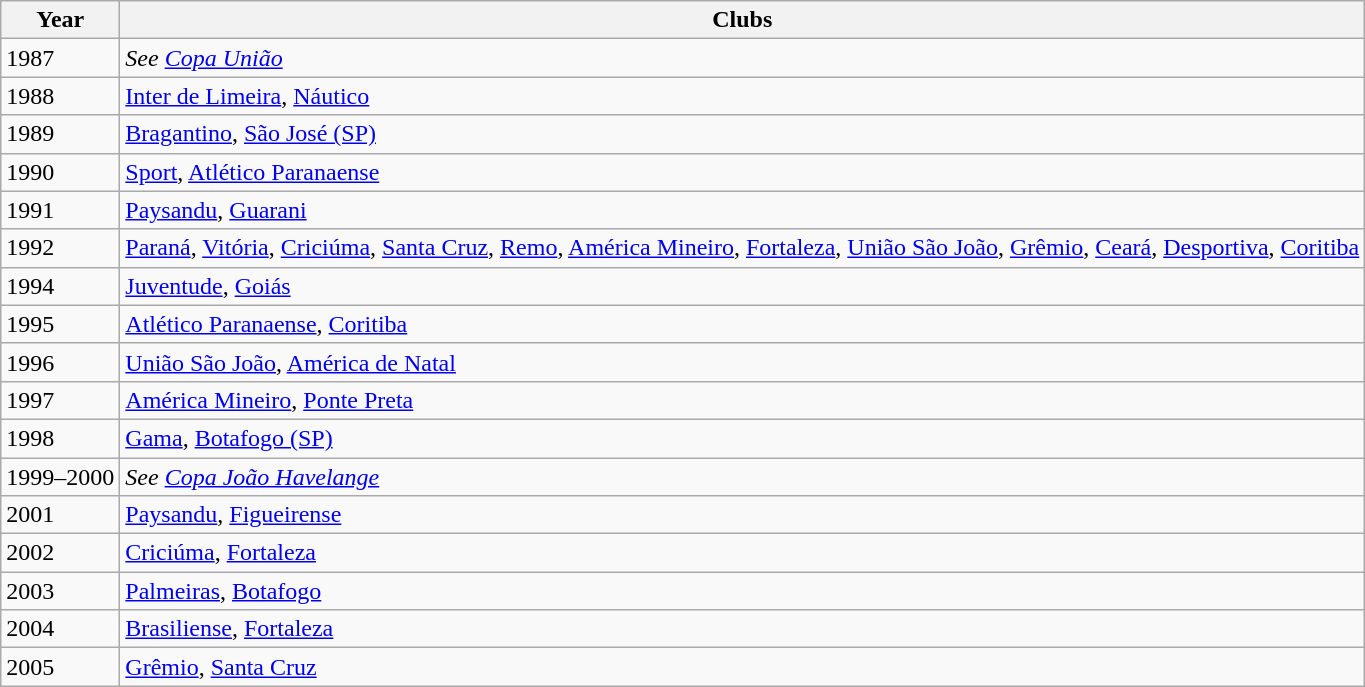<table class="wikitable">
<tr>
<th>Year</th>
<th>Clubs</th>
</tr>
<tr>
<td>1987</td>
<td><em>See <a href='#'>Copa União</a></em></td>
</tr>
<tr>
<td>1988</td>
<td><a href='#'>Inter de Limeira</a>, <a href='#'>Náutico</a></td>
</tr>
<tr>
<td>1989</td>
<td><a href='#'>Bragantino</a>, <a href='#'>São José (SP)</a></td>
</tr>
<tr>
<td>1990</td>
<td><a href='#'>Sport</a>, <a href='#'>Atlético Paranaense</a></td>
</tr>
<tr>
<td>1991</td>
<td><a href='#'>Paysandu</a>, <a href='#'>Guarani</a></td>
</tr>
<tr>
<td>1992</td>
<td><a href='#'>Paraná</a>, <a href='#'>Vitória</a>, <a href='#'>Criciúma</a>, <a href='#'>Santa Cruz</a>, <a href='#'>Remo</a>, <a href='#'>América Mineiro</a>, <a href='#'>Fortaleza</a>, <a href='#'>União São João</a>, <a href='#'>Grêmio</a>, <a href='#'>Ceará</a>, <a href='#'>Desportiva</a>, <a href='#'>Coritiba</a></td>
</tr>
<tr>
<td>1994</td>
<td><a href='#'>Juventude</a>, <a href='#'>Goiás</a></td>
</tr>
<tr>
<td>1995</td>
<td><a href='#'>Atlético Paranaense</a>, <a href='#'>Coritiba</a></td>
</tr>
<tr>
<td>1996</td>
<td><a href='#'>União São João</a>, <a href='#'>América de Natal</a></td>
</tr>
<tr>
<td>1997</td>
<td><a href='#'>América Mineiro</a>, <a href='#'>Ponte Preta</a></td>
</tr>
<tr>
<td>1998</td>
<td><a href='#'>Gama</a>, <a href='#'>Botafogo (SP)</a></td>
</tr>
<tr>
<td>1999–2000</td>
<td><em>See <a href='#'>Copa João Havelange</a></em></td>
</tr>
<tr>
<td>2001</td>
<td><a href='#'>Paysandu</a>, <a href='#'>Figueirense</a></td>
</tr>
<tr>
<td>2002</td>
<td><a href='#'>Criciúma</a>, <a href='#'>Fortaleza</a></td>
</tr>
<tr>
<td>2003</td>
<td><a href='#'>Palmeiras</a>, <a href='#'>Botafogo</a></td>
</tr>
<tr>
<td>2004</td>
<td><a href='#'>Brasiliense</a>, <a href='#'>Fortaleza</a></td>
</tr>
<tr>
<td>2005</td>
<td><a href='#'>Grêmio</a>, <a href='#'>Santa Cruz</a></td>
</tr>
</table>
